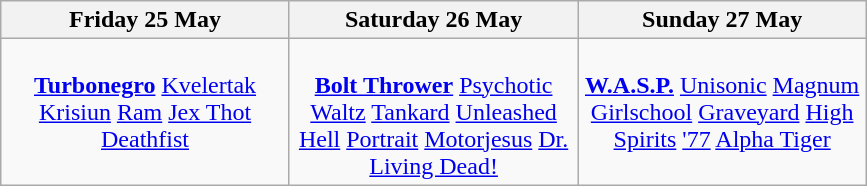<table class="wikitable">
<tr>
<th>Friday 25 May</th>
<th>Saturday 26 May</th>
<th>Sunday 27 May</th>
</tr>
<tr>
<td valign="top" align="center" width=185><br><strong><a href='#'>Turbonegro</a></strong>
<a href='#'>Kvelertak</a>
<a href='#'>Krisiun</a>
<a href='#'>Ram</a>
<a href='#'>Jex Thot</a>
<a href='#'>Deathfist</a></td>
<td valign="top" align="center" width=185><br><strong><a href='#'>Bolt Thrower</a></strong>
<a href='#'>Psychotic Waltz</a>
<a href='#'>Tankard</a>
<a href='#'>Unleashed</a>
<a href='#'>Hell</a>
<a href='#'>Portrait</a>
<a href='#'>Motorjesus</a>
<a href='#'>Dr. Living Dead!</a></td>
<td valign="top" align="center" width=185><br><strong><a href='#'>W.A.S.P.</a></strong>
<a href='#'>Unisonic</a>
<a href='#'>Magnum</a>
<a href='#'>Girlschool</a>
<a href='#'>Graveyard</a>
<a href='#'>High Spirits</a>
<a href='#'>'77</a>
<a href='#'>Alpha Tiger</a></td>
</tr>
</table>
